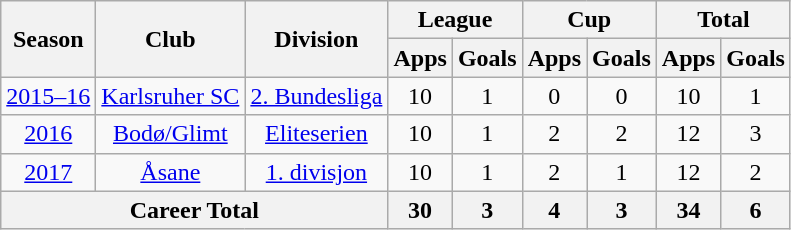<table class="wikitable" style="text-align: center;">
<tr>
<th rowspan="2">Season</th>
<th rowspan="2">Club</th>
<th rowspan="2">Division</th>
<th colspan="2">League</th>
<th colspan="2">Cup</th>
<th colspan="2">Total</th>
</tr>
<tr>
<th>Apps</th>
<th>Goals</th>
<th>Apps</th>
<th>Goals</th>
<th>Apps</th>
<th>Goals</th>
</tr>
<tr>
<td><a href='#'>2015–16</a></td>
<td rowspan="1" valign="center"><a href='#'>Karlsruher SC</a></td>
<td rowspan="1" valign="center"><a href='#'>2. Bundesliga</a></td>
<td>10</td>
<td>1</td>
<td>0</td>
<td>0</td>
<td>10</td>
<td>1</td>
</tr>
<tr>
<td><a href='#'>2016</a></td>
<td rowspan="1" valign="center"><a href='#'>Bodø/Glimt</a></td>
<td rowspan="1" valign="center"><a href='#'>Eliteserien</a></td>
<td>10</td>
<td>1</td>
<td>2</td>
<td>2</td>
<td>12</td>
<td>3</td>
</tr>
<tr>
<td><a href='#'>2017</a></td>
<td rowspan="1" valign="center"><a href='#'>Åsane</a></td>
<td rowspan="1" valign="center"><a href='#'>1. divisjon</a></td>
<td>10</td>
<td>1</td>
<td>2</td>
<td>1</td>
<td>12</td>
<td>2</td>
</tr>
<tr>
<th colspan="3">Career Total</th>
<th>30</th>
<th>3</th>
<th>4</th>
<th>3</th>
<th>34</th>
<th>6</th>
</tr>
</table>
